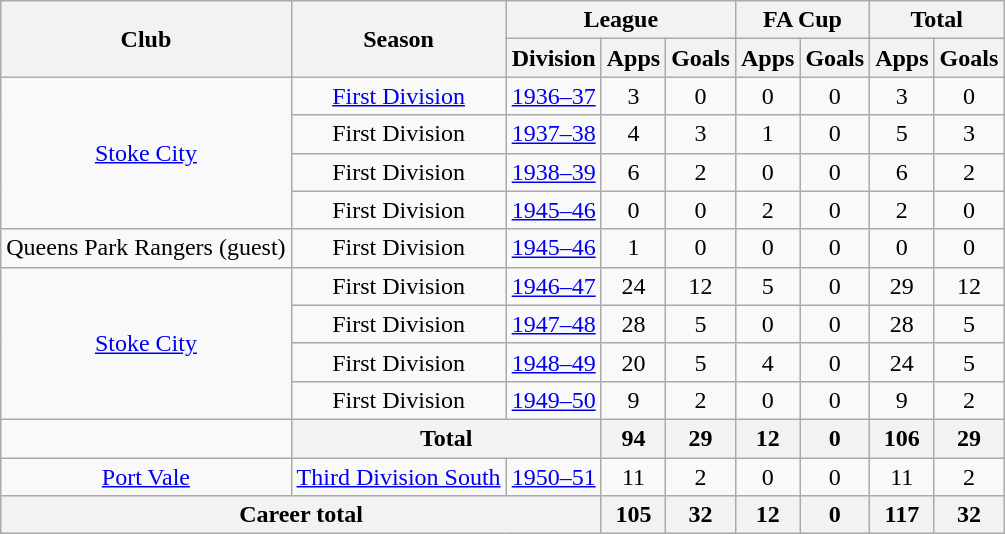<table class="wikitable" style="text-align: center;">
<tr>
<th rowspan="2">Club</th>
<th rowspan="2">Season</th>
<th colspan="3">League</th>
<th colspan="2">FA Cup</th>
<th colspan="2">Total</th>
</tr>
<tr>
<th>Division</th>
<th>Apps</th>
<th>Goals</th>
<th>Apps</th>
<th>Goals</th>
<th>Apps</th>
<th>Goals</th>
</tr>
<tr>
<td rowspan="4"><a href='#'>Stoke City</a></td>
<td><a href='#'>First Division</a></td>
<td><a href='#'>1936–37</a></td>
<td>3</td>
<td>0</td>
<td>0</td>
<td>0</td>
<td>3</td>
<td>0</td>
</tr>
<tr>
<td>First Division</td>
<td><a href='#'>1937–38</a></td>
<td>4</td>
<td>3</td>
<td>1</td>
<td>0</td>
<td>5</td>
<td>3</td>
</tr>
<tr>
<td>First Division</td>
<td><a href='#'>1938–39</a></td>
<td>6</td>
<td>2</td>
<td>0</td>
<td>0</td>
<td>6</td>
<td>2</td>
</tr>
<tr>
<td>First Division</td>
<td><a href='#'>1945–46</a></td>
<td>0</td>
<td>0</td>
<td>2</td>
<td>0</td>
<td>2</td>
<td>0</td>
</tr>
<tr>
<td>Queens Park Rangers (guest)</td>
<td>First Division</td>
<td><a href='#'>1945–46</a></td>
<td>1</td>
<td>0</td>
<td>0</td>
<td>0</td>
<td>0</td>
<td>0</td>
</tr>
<tr>
<td rowspan="4"><a href='#'>Stoke City</a></td>
<td>First Division</td>
<td><a href='#'>1946–47</a></td>
<td>24</td>
<td>12</td>
<td>5</td>
<td>0</td>
<td>29</td>
<td>12</td>
</tr>
<tr>
<td>First Division</td>
<td><a href='#'>1947–48</a></td>
<td>28</td>
<td>5</td>
<td>0</td>
<td>0</td>
<td>28</td>
<td>5</td>
</tr>
<tr>
<td>First Division</td>
<td><a href='#'>1948–49</a></td>
<td>20</td>
<td>5</td>
<td>4</td>
<td>0</td>
<td>24</td>
<td>5</td>
</tr>
<tr>
<td>First Division</td>
<td><a href='#'>1949–50</a></td>
<td>9</td>
<td>2</td>
<td>0</td>
<td>0</td>
<td>9</td>
<td>2</td>
</tr>
<tr>
<td></td>
<th colspan="2">Total</th>
<th>94</th>
<th>29</th>
<th>12</th>
<th>0</th>
<th>106</th>
<th>29</th>
</tr>
<tr>
<td><a href='#'>Port Vale</a></td>
<td><a href='#'>Third Division South</a></td>
<td><a href='#'>1950–51</a></td>
<td>11</td>
<td>2</td>
<td>0</td>
<td>0</td>
<td>11</td>
<td>2</td>
</tr>
<tr>
<th colspan="3">Career total</th>
<th>105</th>
<th>32</th>
<th>12</th>
<th>0</th>
<th>117</th>
<th>32</th>
</tr>
</table>
